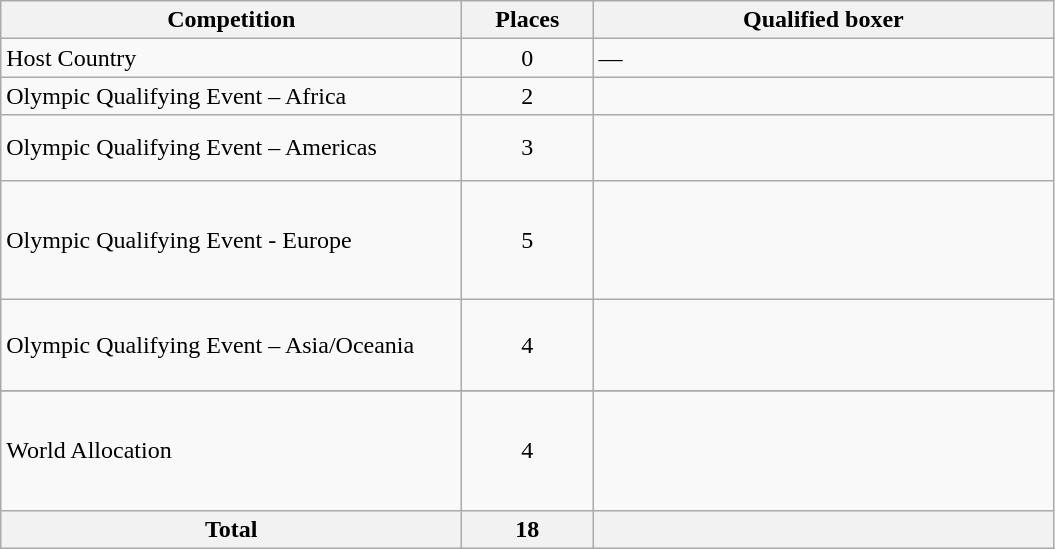<table class=wikitable>
<tr>
<th width=300>Competition</th>
<th width=80>Places</th>
<th width=300>Qualified boxer</th>
</tr>
<tr>
<td>Host Country</td>
<td align="center">0</td>
<td>—</td>
</tr>
<tr>
<td>Olympic Qualifying Event – Africa</td>
<td align="center">2</td>
<td><br></td>
</tr>
<tr>
<td>Olympic Qualifying Event – Americas</td>
<td align="center">3</td>
<td><br><br></td>
</tr>
<tr>
<td>Olympic Qualifying Event - Europe</td>
<td align="center">5</td>
<td><br><br><br><br></td>
</tr>
<tr>
<td>Olympic Qualifying Event – Asia/Oceania</td>
<td align="center">4</td>
<td><br><br><br></td>
</tr>
<tr urope || align="center"| 5 || >
</tr>
<tr>
<td>World Allocation</td>
<td align="center">4</td>
<td><br><s></s><br><br><br></td>
</tr>
<tr>
<th>Total</th>
<th>18</th>
<th></th>
</tr>
</table>
